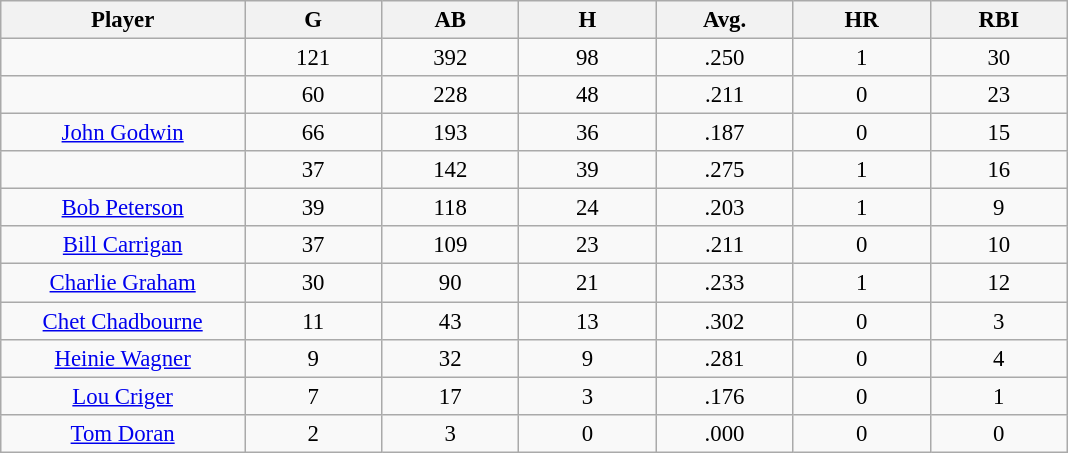<table class="wikitable sortable" style="text-align:center; font-size: 95%;">
<tr>
<th bgcolor="#DDDDFF" width="16%">Player</th>
<th bgcolor="#DDDDFF" width="9%">G</th>
<th bgcolor="#DDDDFF" width="9%">AB</th>
<th bgcolor="#DDDDFF" width="9%">H</th>
<th bgcolor="#DDDDFF" width="9%">Avg.</th>
<th bgcolor="#DDDDFF" width="9%">HR</th>
<th bgcolor="#DDDDFF" width="9%">RBI</th>
</tr>
<tr>
<td></td>
<td>121</td>
<td>392</td>
<td>98</td>
<td>.250</td>
<td>1</td>
<td>30</td>
</tr>
<tr>
<td></td>
<td>60</td>
<td>228</td>
<td>48</td>
<td>.211</td>
<td>0</td>
<td>23</td>
</tr>
<tr>
<td><a href='#'>John Godwin</a></td>
<td>66</td>
<td>193</td>
<td>36</td>
<td>.187</td>
<td>0</td>
<td>15</td>
</tr>
<tr>
<td></td>
<td>37</td>
<td>142</td>
<td>39</td>
<td>.275</td>
<td>1</td>
<td>16</td>
</tr>
<tr>
<td><a href='#'>Bob Peterson</a></td>
<td>39</td>
<td>118</td>
<td>24</td>
<td>.203</td>
<td>1</td>
<td>9</td>
</tr>
<tr>
<td><a href='#'>Bill Carrigan</a></td>
<td>37</td>
<td>109</td>
<td>23</td>
<td>.211</td>
<td>0</td>
<td>10</td>
</tr>
<tr>
<td><a href='#'>Charlie Graham</a></td>
<td>30</td>
<td>90</td>
<td>21</td>
<td>.233</td>
<td>1</td>
<td>12</td>
</tr>
<tr>
<td><a href='#'>Chet Chadbourne</a></td>
<td>11</td>
<td>43</td>
<td>13</td>
<td>.302</td>
<td>0</td>
<td>3</td>
</tr>
<tr>
<td><a href='#'>Heinie Wagner</a></td>
<td>9</td>
<td>32</td>
<td>9</td>
<td>.281</td>
<td>0</td>
<td>4</td>
</tr>
<tr>
<td><a href='#'>Lou Criger</a></td>
<td>7</td>
<td>17</td>
<td>3</td>
<td>.176</td>
<td>0</td>
<td>1</td>
</tr>
<tr>
<td><a href='#'>Tom Doran</a></td>
<td>2</td>
<td>3</td>
<td>0</td>
<td>.000</td>
<td>0</td>
<td>0</td>
</tr>
</table>
